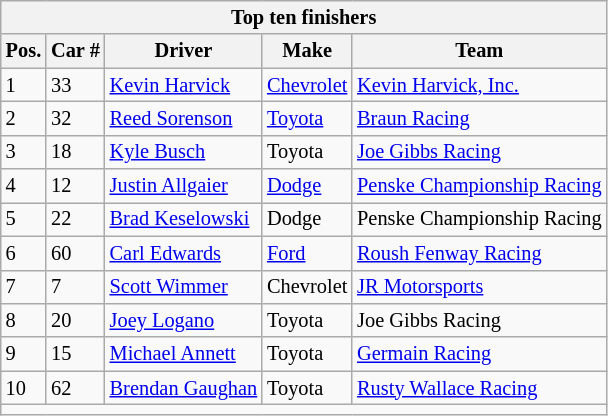<table class="wikitable" style="font-size: 85%;">
<tr>
<th colspan=5 align=center>Top ten finishers</th>
</tr>
<tr>
<th>Pos.</th>
<th>Car #</th>
<th>Driver</th>
<th>Make</th>
<th>Team</th>
</tr>
<tr>
<td>1</td>
<td>33</td>
<td><a href='#'>Kevin Harvick</a></td>
<td><a href='#'>Chevrolet</a></td>
<td><a href='#'>Kevin Harvick, Inc.</a></td>
</tr>
<tr>
<td>2</td>
<td>32</td>
<td><a href='#'>Reed Sorenson</a></td>
<td><a href='#'>Toyota</a></td>
<td><a href='#'>Braun Racing</a></td>
</tr>
<tr>
<td>3</td>
<td>18</td>
<td><a href='#'>Kyle Busch</a></td>
<td>Toyota</td>
<td><a href='#'>Joe Gibbs Racing</a></td>
</tr>
<tr>
<td>4</td>
<td>12</td>
<td><a href='#'>Justin Allgaier</a></td>
<td><a href='#'>Dodge</a></td>
<td><a href='#'>Penske Championship Racing</a></td>
</tr>
<tr>
<td>5</td>
<td>22</td>
<td><a href='#'>Brad Keselowski</a></td>
<td>Dodge</td>
<td>Penske Championship Racing</td>
</tr>
<tr>
<td>6</td>
<td>60</td>
<td><a href='#'>Carl Edwards</a></td>
<td><a href='#'>Ford</a></td>
<td><a href='#'>Roush Fenway Racing</a></td>
</tr>
<tr>
<td>7</td>
<td>7</td>
<td><a href='#'>Scott Wimmer</a></td>
<td>Chevrolet</td>
<td><a href='#'>JR Motorsports</a></td>
</tr>
<tr>
<td>8</td>
<td>20</td>
<td><a href='#'>Joey Logano</a></td>
<td>Toyota</td>
<td>Joe Gibbs Racing</td>
</tr>
<tr>
<td>9</td>
<td>15</td>
<td><a href='#'>Michael Annett</a></td>
<td>Toyota</td>
<td><a href='#'>Germain Racing</a></td>
</tr>
<tr>
<td>10</td>
<td>62</td>
<td><a href='#'>Brendan Gaughan</a></td>
<td>Toyota</td>
<td><a href='#'>Rusty Wallace Racing</a></td>
</tr>
<tr>
<td colspan=5 align=center></td>
</tr>
</table>
